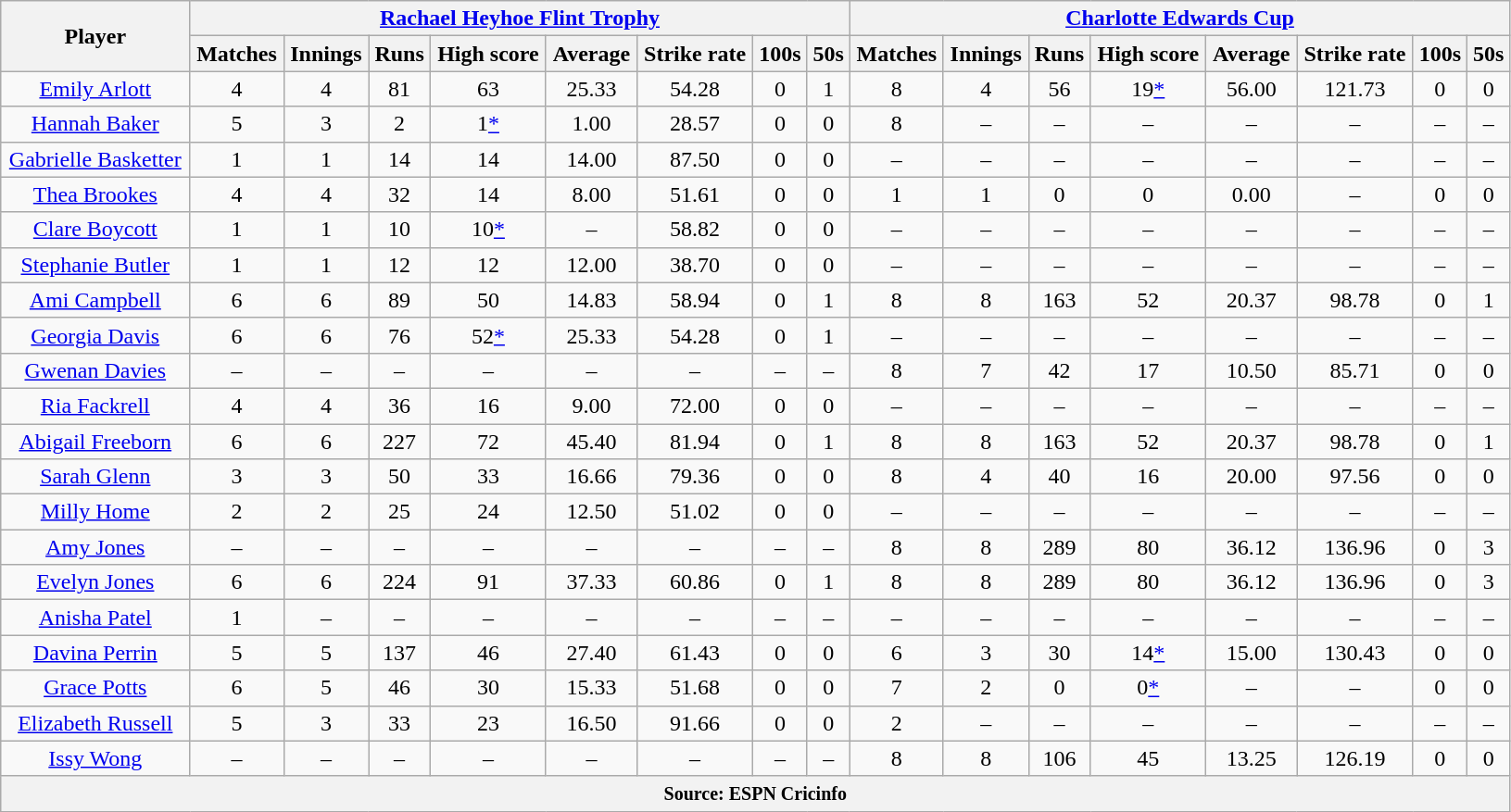<table class="wikitable" style="text-align:center; width:86%;">
<tr>
<th rowspan=2>Player</th>
<th colspan=8><a href='#'>Rachael Heyhoe Flint Trophy</a></th>
<th colspan=8><a href='#'>Charlotte Edwards Cup</a></th>
</tr>
<tr>
<th>Matches</th>
<th>Innings</th>
<th>Runs</th>
<th>High score</th>
<th>Average</th>
<th>Strike rate</th>
<th>100s</th>
<th>50s</th>
<th>Matches</th>
<th>Innings</th>
<th>Runs</th>
<th>High score</th>
<th>Average</th>
<th>Strike rate</th>
<th>100s</th>
<th>50s</th>
</tr>
<tr>
<td><a href='#'>Emily Arlott</a></td>
<td>4</td>
<td>4</td>
<td>81</td>
<td>63</td>
<td>25.33</td>
<td>54.28</td>
<td>0</td>
<td>1</td>
<td>8</td>
<td>4</td>
<td>56</td>
<td>19<a href='#'>*</a></td>
<td>56.00</td>
<td>121.73</td>
<td>0</td>
<td>0</td>
</tr>
<tr>
<td><a href='#'>Hannah Baker</a></td>
<td>5</td>
<td>3</td>
<td>2</td>
<td>1<a href='#'>*</a></td>
<td>1.00</td>
<td>28.57</td>
<td>0</td>
<td>0</td>
<td>8</td>
<td>–</td>
<td>–</td>
<td>–</td>
<td>–</td>
<td>–</td>
<td>–</td>
<td>–</td>
</tr>
<tr>
<td><a href='#'>Gabrielle Basketter</a></td>
<td>1</td>
<td>1</td>
<td>14</td>
<td>14</td>
<td>14.00</td>
<td>87.50</td>
<td>0</td>
<td>0</td>
<td>–</td>
<td>–</td>
<td>–</td>
<td>–</td>
<td>–</td>
<td>–</td>
<td>–</td>
<td>–</td>
</tr>
<tr>
<td><a href='#'>Thea Brookes</a></td>
<td>4</td>
<td>4</td>
<td>32</td>
<td>14</td>
<td>8.00</td>
<td>51.61</td>
<td>0</td>
<td>0</td>
<td>1</td>
<td>1</td>
<td>0</td>
<td>0</td>
<td>0.00</td>
<td>–</td>
<td>0</td>
<td>0</td>
</tr>
<tr>
<td><a href='#'>Clare Boycott</a></td>
<td>1</td>
<td>1</td>
<td>10</td>
<td>10<a href='#'>*</a></td>
<td>–</td>
<td>58.82</td>
<td>0</td>
<td>0</td>
<td>–</td>
<td>–</td>
<td>–</td>
<td>–</td>
<td>–</td>
<td>–</td>
<td>–</td>
<td>–</td>
</tr>
<tr>
<td><a href='#'>Stephanie Butler</a></td>
<td>1</td>
<td>1</td>
<td>12</td>
<td>12</td>
<td>12.00</td>
<td>38.70</td>
<td>0</td>
<td>0</td>
<td>–</td>
<td>–</td>
<td>–</td>
<td>–</td>
<td>–</td>
<td>–</td>
<td>–</td>
<td>–</td>
</tr>
<tr>
<td><a href='#'>Ami Campbell</a></td>
<td>6</td>
<td>6</td>
<td>89</td>
<td>50</td>
<td>14.83</td>
<td>58.94</td>
<td>0</td>
<td>1</td>
<td>8</td>
<td>8</td>
<td>163</td>
<td>52</td>
<td>20.37</td>
<td>98.78</td>
<td>0</td>
<td>1</td>
</tr>
<tr>
<td><a href='#'>Georgia Davis</a></td>
<td>6</td>
<td>6</td>
<td>76</td>
<td>52<a href='#'>*</a></td>
<td>25.33</td>
<td>54.28</td>
<td>0</td>
<td>1</td>
<td>–</td>
<td>–</td>
<td>–</td>
<td>–</td>
<td>–</td>
<td>–</td>
<td>–</td>
<td>–</td>
</tr>
<tr>
<td><a href='#'>Gwenan Davies</a></td>
<td>–</td>
<td>–</td>
<td>–</td>
<td>–</td>
<td>–</td>
<td>–</td>
<td>–</td>
<td>–</td>
<td>8</td>
<td>7</td>
<td>42</td>
<td>17</td>
<td>10.50</td>
<td>85.71</td>
<td>0</td>
<td>0</td>
</tr>
<tr>
<td><a href='#'>Ria Fackrell</a></td>
<td>4</td>
<td>4</td>
<td>36</td>
<td>16</td>
<td>9.00</td>
<td>72.00</td>
<td>0</td>
<td>0</td>
<td>–</td>
<td>–</td>
<td>–</td>
<td>–</td>
<td>–</td>
<td>–</td>
<td>–</td>
<td>–</td>
</tr>
<tr>
<td><a href='#'>Abigail Freeborn</a></td>
<td>6</td>
<td>6</td>
<td>227</td>
<td>72</td>
<td>45.40</td>
<td>81.94</td>
<td>0</td>
<td>1</td>
<td>8</td>
<td>8</td>
<td>163</td>
<td>52</td>
<td>20.37</td>
<td>98.78</td>
<td>0</td>
<td>1</td>
</tr>
<tr>
<td><a href='#'>Sarah Glenn</a></td>
<td>3</td>
<td>3</td>
<td>50</td>
<td>33</td>
<td>16.66</td>
<td>79.36</td>
<td>0</td>
<td>0</td>
<td>8</td>
<td>4</td>
<td>40</td>
<td>16</td>
<td>20.00</td>
<td>97.56</td>
<td>0</td>
<td>0</td>
</tr>
<tr>
<td><a href='#'>Milly Home</a></td>
<td>2</td>
<td>2</td>
<td>25</td>
<td>24</td>
<td>12.50</td>
<td>51.02</td>
<td>0</td>
<td>0</td>
<td>–</td>
<td>–</td>
<td>–</td>
<td>–</td>
<td>–</td>
<td>–</td>
<td>–</td>
<td>–</td>
</tr>
<tr>
<td><a href='#'>Amy Jones</a></td>
<td>–</td>
<td>–</td>
<td>–</td>
<td>–</td>
<td>–</td>
<td>–</td>
<td>–</td>
<td>–</td>
<td>8</td>
<td>8</td>
<td>289</td>
<td>80</td>
<td>36.12</td>
<td>136.96</td>
<td>0</td>
<td>3</td>
</tr>
<tr>
<td><a href='#'>Evelyn Jones</a></td>
<td>6</td>
<td>6</td>
<td>224</td>
<td>91</td>
<td>37.33</td>
<td>60.86</td>
<td>0</td>
<td>1</td>
<td>8</td>
<td>8</td>
<td>289</td>
<td>80</td>
<td>36.12</td>
<td>136.96</td>
<td>0</td>
<td>3</td>
</tr>
<tr>
<td><a href='#'>Anisha Patel</a></td>
<td>1</td>
<td>–</td>
<td>–</td>
<td>–</td>
<td>–</td>
<td>–</td>
<td>–</td>
<td>–</td>
<td>–</td>
<td>–</td>
<td>–</td>
<td>–</td>
<td>–</td>
<td>–</td>
<td>–</td>
<td>–</td>
</tr>
<tr>
<td><a href='#'>Davina Perrin</a></td>
<td>5</td>
<td>5</td>
<td>137</td>
<td>46</td>
<td>27.40</td>
<td>61.43</td>
<td>0</td>
<td>0</td>
<td>6</td>
<td>3</td>
<td>30</td>
<td>14<a href='#'>*</a></td>
<td>15.00</td>
<td>130.43</td>
<td>0</td>
<td>0</td>
</tr>
<tr>
<td><a href='#'>Grace Potts</a></td>
<td>6</td>
<td>5</td>
<td>46</td>
<td>30</td>
<td>15.33</td>
<td>51.68</td>
<td>0</td>
<td>0</td>
<td>7</td>
<td>2</td>
<td>0</td>
<td>0<a href='#'>*</a></td>
<td>–</td>
<td>–</td>
<td>0</td>
<td>0</td>
</tr>
<tr>
<td><a href='#'>Elizabeth Russell</a></td>
<td>5</td>
<td>3</td>
<td>33</td>
<td>23</td>
<td>16.50</td>
<td>91.66</td>
<td>0</td>
<td>0</td>
<td>2</td>
<td>–</td>
<td>–</td>
<td>–</td>
<td>–</td>
<td>–</td>
<td>–</td>
<td>–</td>
</tr>
<tr>
<td><a href='#'>Issy Wong</a></td>
<td>–</td>
<td>–</td>
<td>–</td>
<td>–</td>
<td>–</td>
<td>–</td>
<td>–</td>
<td>–</td>
<td>8</td>
<td>8</td>
<td>106</td>
<td>45</td>
<td>13.25</td>
<td>126.19</td>
<td>0</td>
<td>0</td>
</tr>
<tr>
<th colspan="17"><small>Source: ESPN Cricinfo</small></th>
</tr>
</table>
